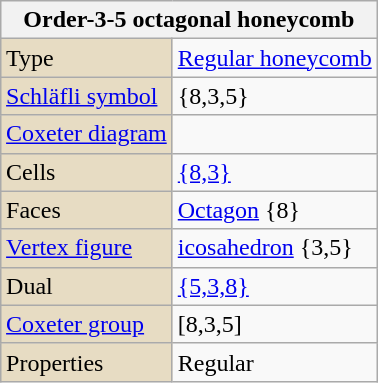<table class="wikitable" align="right" style="margin-left:10px">
<tr>
<th bgcolor=#e7dcc3 colspan=2>Order-3-5 octagonal honeycomb</th>
</tr>
<tr>
<td bgcolor=#e7dcc3>Type</td>
<td><a href='#'>Regular honeycomb</a></td>
</tr>
<tr>
<td bgcolor=#e7dcc3><a href='#'>Schläfli symbol</a></td>
<td>{8,3,5}</td>
</tr>
<tr>
<td bgcolor=#e7dcc3><a href='#'>Coxeter diagram</a></td>
<td></td>
</tr>
<tr>
<td bgcolor=#e7dcc3>Cells</td>
<td><a href='#'>{8,3}</a> </td>
</tr>
<tr>
<td bgcolor=#e7dcc3>Faces</td>
<td><a href='#'>Octagon</a> {8}</td>
</tr>
<tr>
<td bgcolor=#e7dcc3><a href='#'>Vertex figure</a></td>
<td><a href='#'>icosahedron</a> {3,5}</td>
</tr>
<tr>
<td bgcolor=#e7dcc3>Dual</td>
<td><a href='#'>{5,3,8}</a></td>
</tr>
<tr>
<td bgcolor=#e7dcc3><a href='#'>Coxeter group</a></td>
<td>[8,3,5]</td>
</tr>
<tr>
<td bgcolor=#e7dcc3>Properties</td>
<td>Regular</td>
</tr>
</table>
